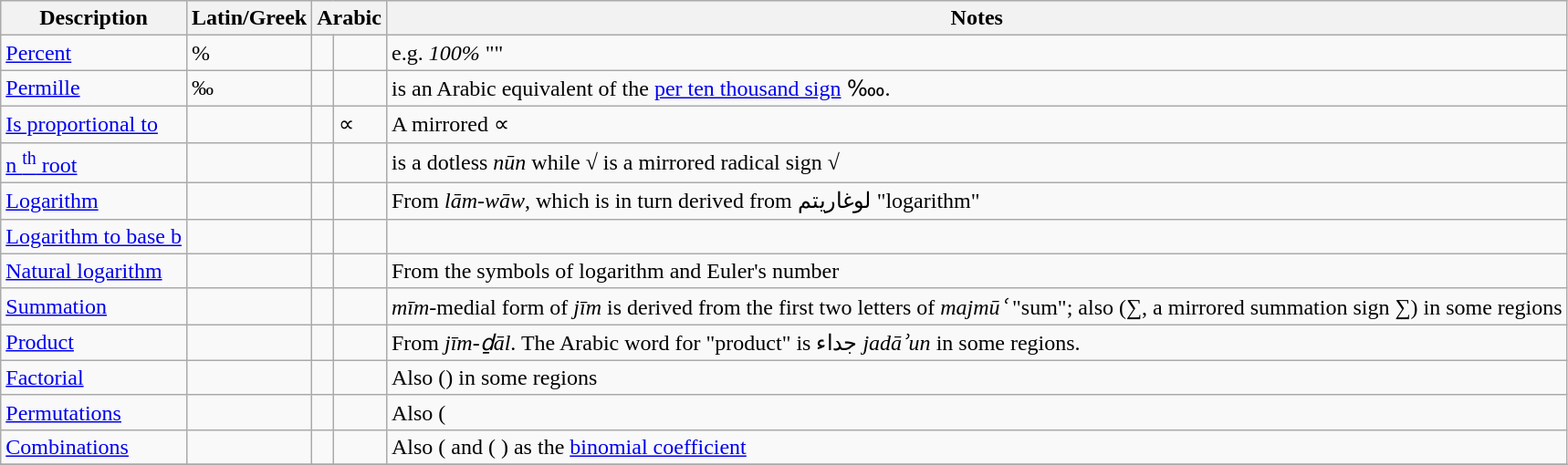<table class="wikitable">
<tr>
<th>Description</th>
<th>Latin/Greek</th>
<th colspan=2>Arabic</th>
<th>Notes</th>
</tr>
<tr>
<td><a href='#'>Percent</a></td>
<td>%</td>
<td></td>
<td></td>
<td>e.g. <em>100%</em> ""</td>
</tr>
<tr>
<td><a href='#'>Permille</a></td>
<td>‰</td>
<td></td>
<td></td>
<td> is an Arabic equivalent of the <a href='#'>per ten thousand sign</a> ‱.</td>
</tr>
<tr>
<td><a href='#'>Is proportional to</a></td>
<td></td>
<td></td>
<td><span>∝</span></td>
<td>A mirrored ∝</td>
</tr>
<tr>
<td><a href='#'>n <sup>th</sup> root</a></td>
<td></td>
<td></td>
<td></td>
<td> is a dotless 	 <em>nūn</em> while <span>√</span> is a mirrored radical sign √</td>
</tr>
<tr>
<td><a href='#'>Logarithm</a></td>
<td></td>
<td></td>
<td></td>
<td>From  <em>lām</em>-<em>wāw</em>, which is in turn derived from لوغاريتم  "logarithm"</td>
</tr>
<tr>
<td><a href='#'>Logarithm to base b</a></td>
<td></td>
<td></td>
<td></td>
<td></td>
</tr>
<tr>
<td><a href='#'>Natural logarithm</a></td>
<td></td>
<td></td>
<td></td>
<td>From the symbols of logarithm and Euler's number</td>
</tr>
<tr>
<td><a href='#'>Summation</a></td>
<td></td>
<td></td>
<td></td>
<td> <em>mīm</em>-medial form of <em>jīm</em> is derived from the first two letters of  <em>majmūʿ</em>  "sum"; also  (<span>∑</span>, a mirrored summation sign ∑) in some regions</td>
</tr>
<tr>
<td><a href='#'>Product</a></td>
<td></td>
<td></td>
<td></td>
<td>From  <em>jīm</em>-<em>ḏāl</em>. The Arabic word for "product" is جداء <em>jadāʾun</em> in some regions.</td>
</tr>
<tr>
<td><a href='#'>Factorial</a></td>
<td></td>
<td></td>
<td></td>
<td>Also  () in some regions</td>
</tr>
<tr>
<td><a href='#'>Permutations</a></td>
<td></td>
<td></td>
<td></td>
<td>Also  (</td>
</tr>
<tr>
<td><a href='#'>Combinations</a></td>
<td></td>
<td></td>
<td></td>
<td>Also  ( and   ( ) as the <a href='#'>binomial coefficient</a></td>
</tr>
<tr>
</tr>
</table>
